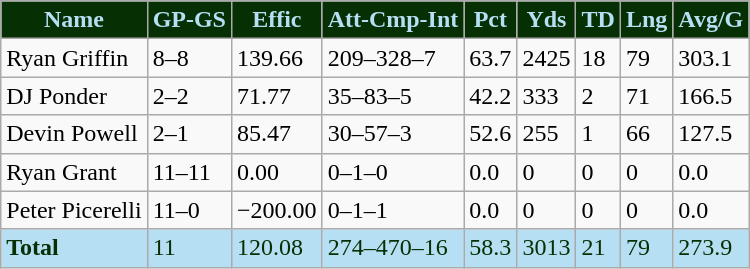<table class="wikitable" style="white-space:nowrap;">
<tr>
<th style="background: #063003; color: #B6DFF4;">Name</th>
<th style="background: #063003; color: #B6DFF4;">GP-GS</th>
<th style="background: #063003; color: #B6DFF4;">Effic</th>
<th style="background: #063003; color: #B6DFF4;">Att-Cmp-Int</th>
<th style="background: #063003; color: #B6DFF4;">Pct</th>
<th style="background: #063003; color: #B6DFF4;">Yds</th>
<th style="background: #063003; color: #B6DFF4;">TD</th>
<th style="background: #063003; color: #B6DFF4;">Lng</th>
<th style="background: #063003; color: #B6DFF4;">Avg/G</th>
</tr>
<tr>
<td>Ryan Griffin</td>
<td>8–8</td>
<td>139.66</td>
<td>209–328–7</td>
<td>63.7</td>
<td>2425</td>
<td>18</td>
<td>79</td>
<td>303.1</td>
</tr>
<tr>
<td>DJ Ponder</td>
<td>2–2</td>
<td>71.77</td>
<td>35–83–5</td>
<td>42.2</td>
<td>333</td>
<td>2</td>
<td>71</td>
<td>166.5</td>
</tr>
<tr>
<td>Devin Powell</td>
<td>2–1</td>
<td>85.47</td>
<td>30–57–3</td>
<td>52.6</td>
<td>255</td>
<td>1</td>
<td>66</td>
<td>127.5</td>
</tr>
<tr>
<td>Ryan Grant</td>
<td>11–11</td>
<td>0.00</td>
<td>0–1–0</td>
<td>0.0</td>
<td>0</td>
<td>0</td>
<td>0</td>
<td>0.0</td>
</tr>
<tr>
<td>Peter Picerelli</td>
<td>11–0</td>
<td>−200.00</td>
<td>0–1–1</td>
<td>0.0</td>
<td>0</td>
<td>0</td>
<td>0</td>
<td>0.0</td>
</tr>
<tr style="background: #B6DFF4; color: #063003;">
<td><strong>Total</strong></td>
<td>11</td>
<td>120.08</td>
<td>274–470–16</td>
<td>58.3</td>
<td>3013</td>
<td>21</td>
<td>79</td>
<td>273.9</td>
</tr>
</table>
